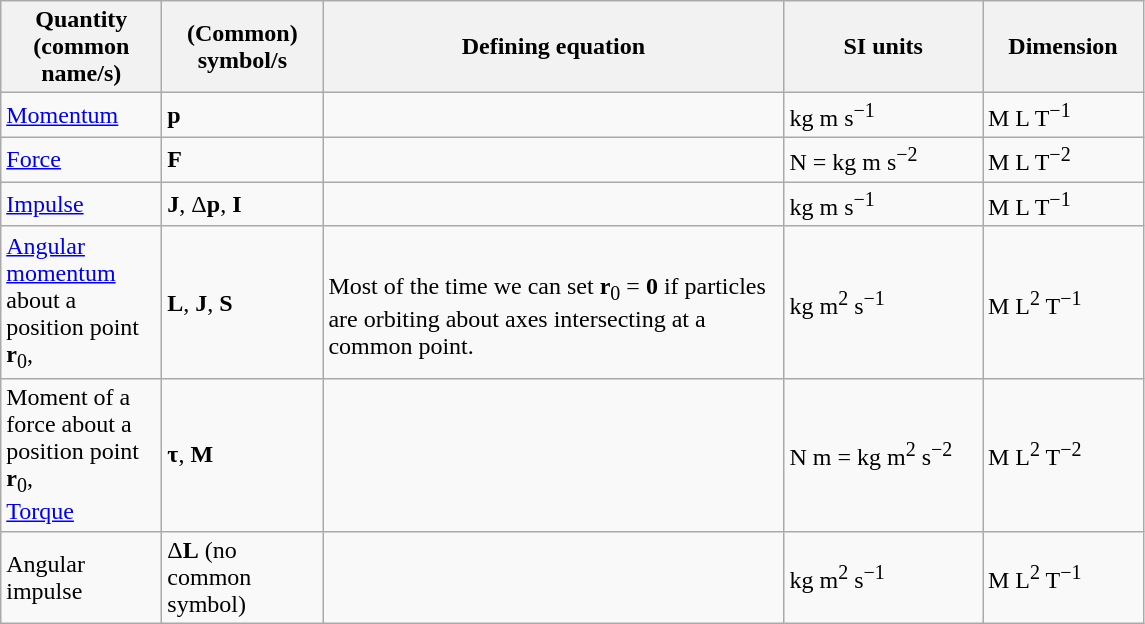<table class="wikitable">
<tr>
<th scope="col" style="width:100px;">Quantity (common name/s)</th>
<th scope="col" style="width:100px;">(Common) symbol/s</th>
<th scope="col" style="width:300px;">Defining equation</th>
<th scope="col" style="width:125px;">SI units</th>
<th scope="col" style="width:100px;">Dimension</th>
</tr>
<tr>
<td><a href='#'>Momentum</a></td>
<td><strong>p</strong></td>
<td></td>
<td>kg m s<sup>−1</sup></td>
<td>M L T<sup>−1</sup></td>
</tr>
<tr>
<td><a href='#'>Force</a></td>
<td><strong>F</strong></td>
<td></td>
<td>N = kg m s<sup>−2</sup></td>
<td>M L T<sup>−2</sup></td>
</tr>
<tr>
<td><a href='#'>Impulse</a></td>
<td><strong>J</strong>, Δ<strong>p</strong>, <strong>I</strong></td>
<td></td>
<td>kg m s<sup>−1</sup></td>
<td>M L T<sup>−1</sup></td>
</tr>
<tr>
<td><a href='#'>Angular momentum</a> about a position point <strong>r</strong><sub>0</sub>,</td>
<td><strong>L</strong>, <strong>J</strong>, <strong>S</strong></td>
<td><br>Most of the time we can set <strong>r</strong><sub>0</sub> = <strong>0</strong> if particles are orbiting about axes intersecting at a common point.</td>
<td>kg m<sup>2</sup> s<sup>−1</sup></td>
<td>M L<sup>2</sup> T<sup>−1</sup></td>
</tr>
<tr>
<td>Moment of a force about a position point <strong>r</strong><sub>0</sub>,<br><a href='#'>Torque</a></td>
<td><strong>τ</strong>, <strong>M</strong></td>
<td></td>
<td>N m = kg m<sup>2</sup> s<sup>−2</sup></td>
<td>M L<sup>2</sup> T<sup>−2</sup></td>
</tr>
<tr>
<td>Angular impulse</td>
<td>Δ<strong>L</strong> (no common symbol)</td>
<td></td>
<td>kg m<sup>2</sup> s<sup>−1</sup></td>
<td>M L<sup>2</sup> T<sup>−1</sup></td>
</tr>
</table>
